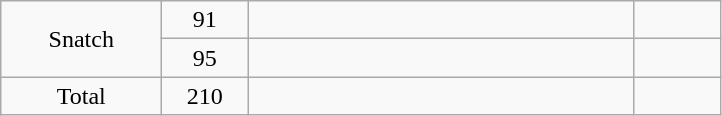<table class = "wikitable" style="text-align:center;">
<tr>
<td rowspan=2 width=100>Snatch</td>
<td width=50>91</td>
<td width=250 align=left></td>
<td width=50></td>
</tr>
<tr>
<td>95</td>
<td align=left></td>
<td></td>
</tr>
<tr>
<td>Total</td>
<td>210</td>
<td align=left></td>
<td></td>
</tr>
</table>
